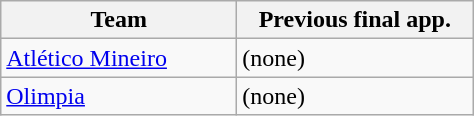<table class="wikitable">
<tr>
<th width=150px>Team</th>
<th width=150px>Previous final app.</th>
</tr>
<tr>
<td> <a href='#'>Atlético Mineiro</a></td>
<td>(none)</td>
</tr>
<tr>
<td> <a href='#'>Olimpia</a></td>
<td>(none)</td>
</tr>
</table>
